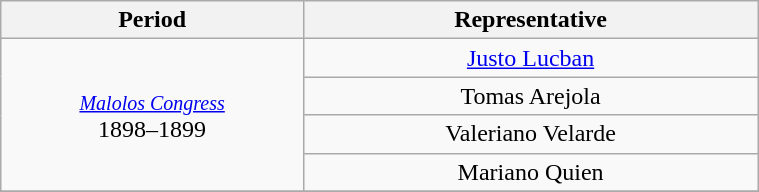<table class="wikitable" style="text-align:center; width:40%;">
<tr>
<th width=40%>Period</th>
<th>Representative</th>
</tr>
<tr>
<td rowspan=4><small><em><a href='#'>Malolos Congress</a></em></small><br>1898–1899</td>
<td><a href='#'>Justo Lucban</a></td>
</tr>
<tr>
<td>Tomas Arejola</td>
</tr>
<tr>
<td>Valeriano Velarde</td>
</tr>
<tr>
<td>Mariano Quien</td>
</tr>
<tr>
</tr>
</table>
